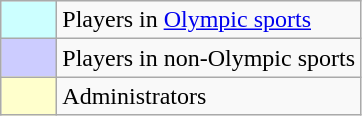<table class="wikitable">
<tr>
<td bgcolor="#ccffff" width="30"></td>
<td>Players in <a href='#'>Olympic sports</a></td>
</tr>
<tr>
<td bgcolor="#ccccff"></td>
<td>Players in non-Olympic sports</td>
</tr>
<tr>
<td bgcolor="ffffcc"></td>
<td>Administrators</td>
</tr>
</table>
